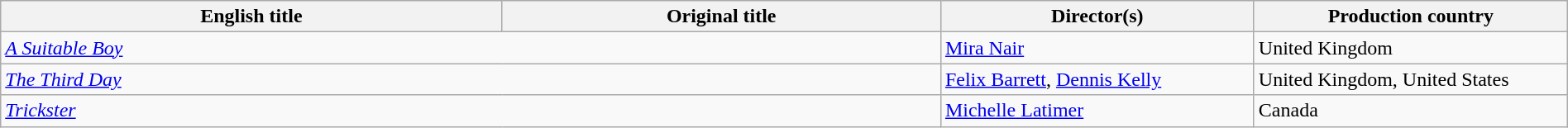<table class="wikitable" width=100%>
<tr>
<th scope="col" width="32%">English title</th>
<th scope="col" width="28%">Original title</th>
<th scope="col" width="20%">Director(s)</th>
<th scope="col" width="20%">Production country</th>
</tr>
<tr>
<td colspan=2><em><a href='#'>A Suitable Boy</a></em></td>
<td><a href='#'>Mira Nair</a></td>
<td>United Kingdom</td>
</tr>
<tr>
<td colspan=2><em><a href='#'>The Third Day</a></em></td>
<td><a href='#'>Felix Barrett</a>, <a href='#'>Dennis Kelly</a></td>
<td>United Kingdom, United States</td>
</tr>
<tr>
<td colspan=2><em><a href='#'>Trickster</a></em></td>
<td><a href='#'>Michelle Latimer</a></td>
<td>Canada</td>
</tr>
</table>
